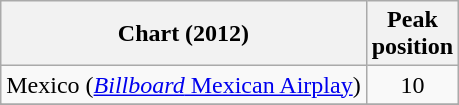<table class="wikitable sortable">
<tr>
<th>Chart (2012)</th>
<th>Peak<br>position</th>
</tr>
<tr>
<td>Mexico (<a href='#'><em>Billboard</em> Mexican Airplay</a>)</td>
<td style="text-align:center;">10</td>
</tr>
<tr>
</tr>
<tr>
</tr>
</table>
